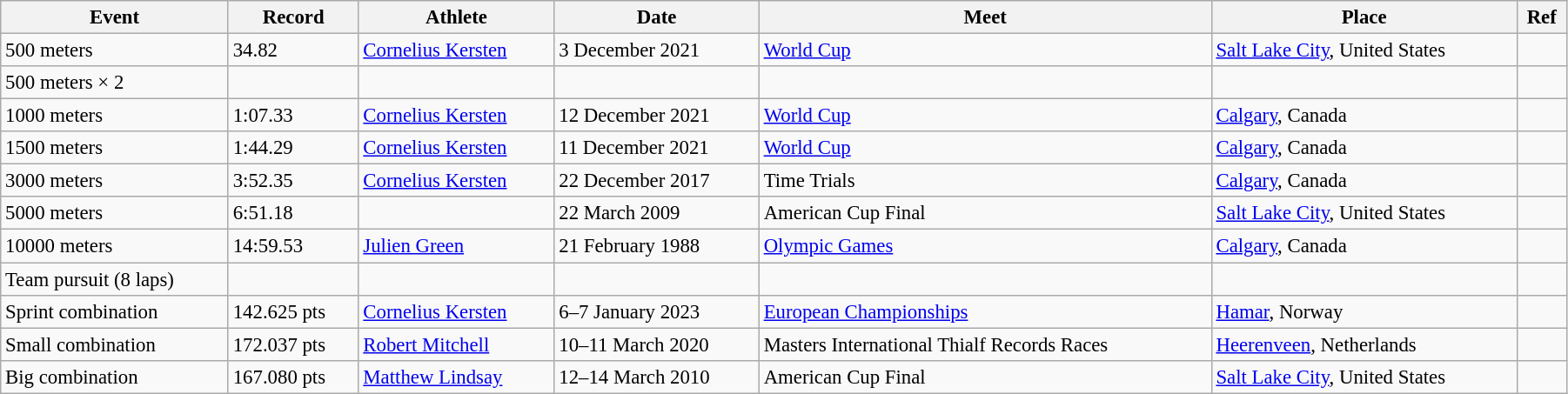<table class="wikitable" style="font-size:95%; width: 95%;">
<tr>
<th>Event</th>
<th>Record</th>
<th>Athlete</th>
<th>Date</th>
<th>Meet</th>
<th>Place</th>
<th>Ref</th>
</tr>
<tr>
<td>500 meters</td>
<td>34.82</td>
<td><a href='#'>Cornelius Kersten</a></td>
<td>3 December 2021</td>
<td><a href='#'>World Cup</a></td>
<td><a href='#'>Salt Lake City</a>, United States</td>
<td></td>
</tr>
<tr>
<td>500 meters × 2</td>
<td></td>
<td></td>
<td></td>
<td></td>
<td></td>
<td></td>
</tr>
<tr>
<td>1000 meters</td>
<td>1:07.33</td>
<td><a href='#'>Cornelius Kersten</a></td>
<td>12 December 2021</td>
<td><a href='#'>World Cup</a></td>
<td><a href='#'>Calgary</a>, Canada</td>
<td></td>
</tr>
<tr>
<td>1500 meters</td>
<td>1:44.29</td>
<td><a href='#'>Cornelius Kersten</a></td>
<td>11 December 2021</td>
<td><a href='#'>World Cup</a></td>
<td><a href='#'>Calgary</a>, Canada</td>
<td></td>
</tr>
<tr>
<td>3000 meters</td>
<td>3:52.35</td>
<td><a href='#'>Cornelius Kersten</a></td>
<td>22 December 2017</td>
<td>Time Trials</td>
<td><a href='#'>Calgary</a>, Canada</td>
<td></td>
</tr>
<tr>
<td>5000 meters</td>
<td>6:51.18</td>
<td></td>
<td>22 March 2009</td>
<td>American Cup Final</td>
<td><a href='#'>Salt Lake City</a>, United States</td>
<td></td>
</tr>
<tr>
<td>10000 meters</td>
<td>14:59.53</td>
<td><a href='#'>Julien Green</a></td>
<td>21 February 1988</td>
<td><a href='#'>Olympic Games</a></td>
<td><a href='#'>Calgary</a>, Canada</td>
<td></td>
</tr>
<tr>
<td>Team pursuit (8 laps)</td>
<td></td>
<td></td>
<td></td>
<td></td>
<td></td>
<td></td>
</tr>
<tr>
<td>Sprint combination</td>
<td>142.625 pts</td>
<td><a href='#'>Cornelius Kersten</a></td>
<td>6–7 January 2023</td>
<td><a href='#'>European Championships</a></td>
<td><a href='#'>Hamar</a>, Norway</td>
<td></td>
</tr>
<tr>
<td>Small combination</td>
<td>172.037 pts</td>
<td><a href='#'>Robert Mitchell</a></td>
<td>10–11 March 2020</td>
<td>Masters International Thialf Records Races</td>
<td><a href='#'>Heerenveen</a>, Netherlands</td>
<td></td>
</tr>
<tr>
<td>Big combination</td>
<td>167.080 pts</td>
<td><a href='#'>Matthew Lindsay</a></td>
<td>12–14 March 2010</td>
<td>American Cup Final</td>
<td><a href='#'>Salt Lake City</a>, United States</td>
<td></td>
</tr>
</table>
